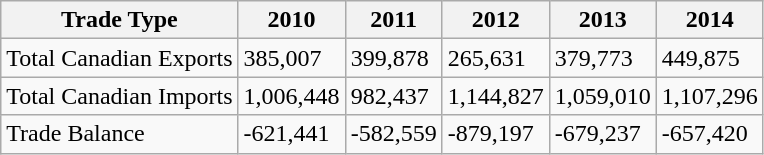<table class="wikitable">
<tr>
<th>Trade Type</th>
<th>2010</th>
<th>2011</th>
<th>2012</th>
<th>2013</th>
<th>2014</th>
</tr>
<tr>
<td>Total Canadian Exports</td>
<td>385,007</td>
<td>399,878</td>
<td>265,631</td>
<td>379,773</td>
<td>449,875</td>
</tr>
<tr>
<td>Total Canadian Imports</td>
<td>1,006,448</td>
<td>982,437</td>
<td>1,144,827</td>
<td>1,059,010</td>
<td>1,107,296</td>
</tr>
<tr>
<td>Trade Balance</td>
<td>-621,441</td>
<td>-582,559</td>
<td>-879,197</td>
<td>-679,237</td>
<td>-657,420</td>
</tr>
</table>
